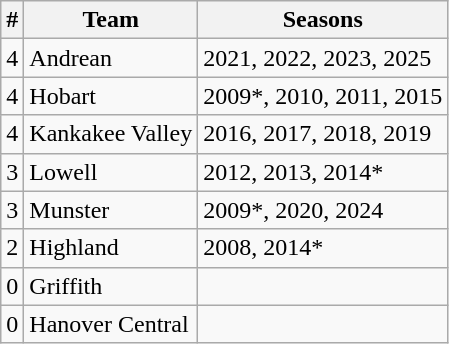<table class="wikitable" style=>
<tr>
<th>#</th>
<th>Team</th>
<th>Seasons</th>
</tr>
<tr>
<td>4</td>
<td>Andrean</td>
<td>2021, 2022, 2023, 2025</td>
</tr>
<tr>
<td>4</td>
<td>Hobart</td>
<td>2009*, 2010, 2011, 2015</td>
</tr>
<tr>
<td>4</td>
<td>Kankakee Valley</td>
<td>2016, 2017, 2018, 2019</td>
</tr>
<tr>
<td>3</td>
<td>Lowell</td>
<td>2012, 2013, 2014*</td>
</tr>
<tr>
<td>3</td>
<td>Munster</td>
<td>2009*, 2020, 2024</td>
</tr>
<tr>
<td>2</td>
<td>Highland</td>
<td>2008, 2014*</td>
</tr>
<tr>
<td>0</td>
<td>Griffith</td>
<td></td>
</tr>
<tr>
<td>0</td>
<td>Hanover Central</td>
<td></td>
</tr>
</table>
